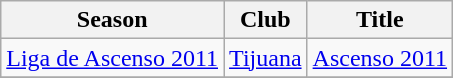<table class="wikitable">
<tr>
<th>Season</th>
<th>Club</th>
<th>Title</th>
</tr>
<tr>
<td><a href='#'>Liga de Ascenso 2011</a></td>
<td><a href='#'>Tijuana</a></td>
<td><a href='#'>Ascenso 2011</a></td>
</tr>
<tr>
</tr>
</table>
